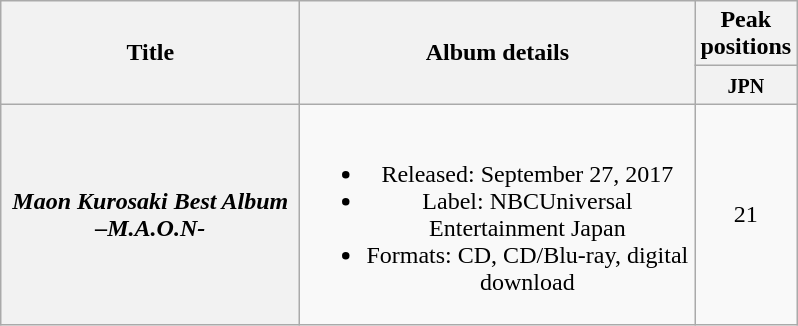<table class="wikitable plainrowheaders" style="text-align:center;">
<tr>
<th style="width:12em;" rowspan="2">Title</th>
<th style="width:16em;" rowspan="2">Album details</th>
<th>Peak positions</th>
</tr>
<tr>
<th style="width:2.5em;"><small>JPN</small><br></th>
</tr>
<tr>
<th scope="row"><em>Maon Kurosaki Best Album –M.A.O.N-</em></th>
<td><br><ul><li>Released: September 27, 2017 </li><li>Label: NBCUniversal Entertainment Japan</li><li>Formats: CD, CD/Blu-ray, digital download</li></ul></td>
<td>21</td>
</tr>
</table>
